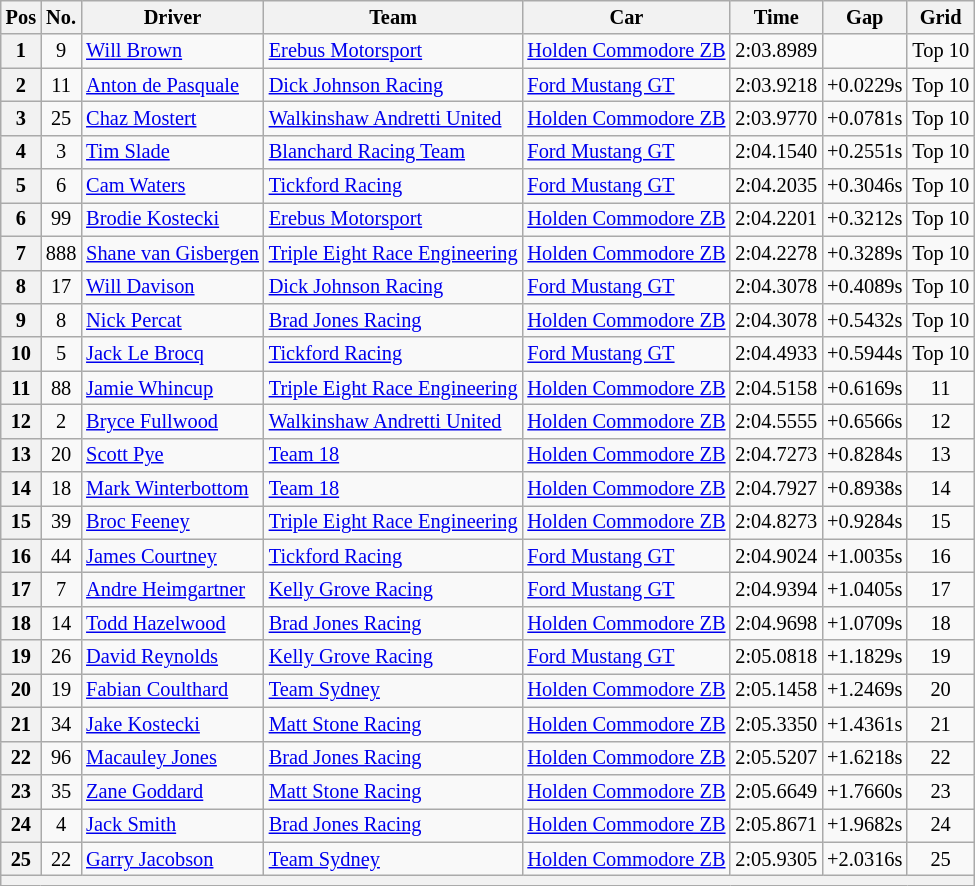<table class="wikitable" style=font-size:85%;>
<tr>
<th>Pos</th>
<th>No.</th>
<th>Driver</th>
<th>Team</th>
<th>Car</th>
<th>Time</th>
<th>Gap</th>
<th>Grid</th>
</tr>
<tr>
<th>1</th>
<td align=center>9</td>
<td> <a href='#'>Will Brown</a></td>
<td><a href='#'>Erebus Motorsport</a></td>
<td><a href='#'>Holden Commodore ZB</a></td>
<td>2:03.8989</td>
<td></td>
<td align=center>Top 10</td>
</tr>
<tr>
<th>2</th>
<td align=center>11</td>
<td> <a href='#'>Anton de Pasquale</a></td>
<td><a href='#'>Dick Johnson Racing</a></td>
<td><a href='#'>Ford Mustang GT</a></td>
<td>2:03.9218</td>
<td>+0.0229s</td>
<td align=center>Top 10</td>
</tr>
<tr>
<th>3</th>
<td align=center>25</td>
<td> <a href='#'>Chaz Mostert</a></td>
<td><a href='#'>Walkinshaw Andretti United</a></td>
<td><a href='#'>Holden Commodore ZB</a></td>
<td>2:03.9770</td>
<td>+0.0781s</td>
<td align=center>Top 10</td>
</tr>
<tr>
<th>4</th>
<td align=center>3</td>
<td> <a href='#'>Tim Slade</a></td>
<td><a href='#'>Blanchard Racing Team</a></td>
<td><a href='#'>Ford Mustang GT</a></td>
<td>2:04.1540</td>
<td>+0.2551s</td>
<td align=center>Top 10</td>
</tr>
<tr>
<th>5</th>
<td align=center>6</td>
<td> <a href='#'>Cam Waters</a></td>
<td><a href='#'>Tickford Racing</a></td>
<td><a href='#'>Ford Mustang GT</a></td>
<td>2:04.2035</td>
<td>+0.3046s</td>
<td align=center>Top 10</td>
</tr>
<tr>
<th>6</th>
<td align=center>99</td>
<td> <a href='#'>Brodie Kostecki</a></td>
<td><a href='#'>Erebus Motorsport</a></td>
<td><a href='#'>Holden Commodore ZB</a></td>
<td>2:04.2201</td>
<td>+0.3212s</td>
<td align=center>Top 10</td>
</tr>
<tr>
<th>7</th>
<td align=center>888</td>
<td> <a href='#'>Shane van Gisbergen</a></td>
<td><a href='#'>Triple Eight Race Engineering</a></td>
<td><a href='#'>Holden Commodore ZB</a></td>
<td>2:04.2278</td>
<td>+0.3289s</td>
<td align=center>Top 10</td>
</tr>
<tr>
<th>8</th>
<td align=center>17</td>
<td> <a href='#'>Will Davison</a></td>
<td><a href='#'>Dick Johnson Racing</a></td>
<td><a href='#'>Ford Mustang GT</a></td>
<td>2:04.3078</td>
<td>+0.4089s</td>
<td align=center>Top 10</td>
</tr>
<tr>
<th>9</th>
<td align=center>8</td>
<td> <a href='#'>Nick Percat</a></td>
<td><a href='#'>Brad Jones Racing</a></td>
<td><a href='#'>Holden Commodore ZB</a></td>
<td>2:04.3078</td>
<td>+0.5432s</td>
<td align=center>Top 10</td>
</tr>
<tr>
<th>10</th>
<td align=center>5</td>
<td> <a href='#'>Jack Le Brocq</a></td>
<td><a href='#'>Tickford Racing</a></td>
<td><a href='#'>Ford Mustang GT</a></td>
<td>2:04.4933</td>
<td>+0.5944s</td>
<td align=center>Top 10</td>
</tr>
<tr>
<th>11</th>
<td align=center>88</td>
<td> <a href='#'>Jamie Whincup</a></td>
<td><a href='#'>Triple Eight Race Engineering</a></td>
<td><a href='#'>Holden Commodore ZB</a></td>
<td>2:04.5158</td>
<td>+0.6169s</td>
<td align=center>11</td>
</tr>
<tr>
<th>12</th>
<td align=center>2</td>
<td> <a href='#'>Bryce Fullwood</a></td>
<td><a href='#'>Walkinshaw Andretti United</a></td>
<td><a href='#'>Holden Commodore ZB</a></td>
<td>2:04.5555</td>
<td>+0.6566s</td>
<td align=center>12</td>
</tr>
<tr>
<th>13</th>
<td align=center>20</td>
<td> <a href='#'>Scott Pye</a></td>
<td><a href='#'>Team 18</a></td>
<td><a href='#'>Holden Commodore ZB</a></td>
<td>2:04.7273</td>
<td>+0.8284s</td>
<td align=center>13</td>
</tr>
<tr>
<th>14</th>
<td align=center>18</td>
<td> <a href='#'>Mark Winterbottom</a></td>
<td><a href='#'>Team 18</a></td>
<td><a href='#'>Holden Commodore ZB</a></td>
<td>2:04.7927</td>
<td>+0.8938s</td>
<td align=center>14</td>
</tr>
<tr>
<th>15</th>
<td align=center>39</td>
<td> <a href='#'>Broc Feeney</a></td>
<td><a href='#'>Triple Eight Race Engineering</a></td>
<td><a href='#'>Holden Commodore ZB</a></td>
<td>2:04.8273</td>
<td>+0.9284s</td>
<td align=center>15</td>
</tr>
<tr>
<th>16</th>
<td align=center>44</td>
<td> <a href='#'>James Courtney</a></td>
<td><a href='#'>Tickford Racing</a></td>
<td><a href='#'>Ford Mustang GT</a></td>
<td>2:04.9024</td>
<td>+1.0035s</td>
<td align=center>16</td>
</tr>
<tr>
<th>17</th>
<td align=center>7</td>
<td> <a href='#'>Andre Heimgartner</a></td>
<td><a href='#'>Kelly Grove Racing</a></td>
<td><a href='#'>Ford Mustang GT</a></td>
<td>2:04.9394</td>
<td>+1.0405s</td>
<td align=center>17</td>
</tr>
<tr>
<th>18</th>
<td align=center>14</td>
<td> <a href='#'>Todd Hazelwood</a></td>
<td><a href='#'>Brad Jones Racing</a></td>
<td><a href='#'>Holden Commodore ZB</a></td>
<td>2:04.9698</td>
<td>+1.0709s</td>
<td align=center>18</td>
</tr>
<tr>
<th>19</th>
<td align=center>26</td>
<td> <a href='#'>David Reynolds</a></td>
<td><a href='#'>Kelly Grove Racing</a></td>
<td><a href='#'>Ford Mustang GT</a></td>
<td>2:05.0818</td>
<td>+1.1829s</td>
<td align=center>19</td>
</tr>
<tr>
<th>20</th>
<td align=center>19</td>
<td> <a href='#'>Fabian Coulthard</a></td>
<td><a href='#'>Team Sydney</a></td>
<td><a href='#'>Holden Commodore ZB</a></td>
<td>2:05.1458</td>
<td>+1.2469s</td>
<td align=center>20</td>
</tr>
<tr>
<th>21</th>
<td align=center>34</td>
<td> <a href='#'>Jake Kostecki</a></td>
<td><a href='#'>Matt Stone Racing</a></td>
<td><a href='#'>Holden Commodore ZB</a></td>
<td>2:05.3350</td>
<td>+1.4361s</td>
<td align=center>21</td>
</tr>
<tr>
<th>22</th>
<td align=center>96</td>
<td> <a href='#'>Macauley Jones</a></td>
<td><a href='#'>Brad Jones Racing</a></td>
<td><a href='#'>Holden Commodore ZB</a></td>
<td>2:05.5207</td>
<td>+1.6218s</td>
<td align=center>22</td>
</tr>
<tr>
<th>23</th>
<td align=center>35</td>
<td> <a href='#'>Zane Goddard</a></td>
<td><a href='#'>Matt Stone Racing</a></td>
<td><a href='#'>Holden Commodore ZB</a></td>
<td>2:05.6649</td>
<td>+1.7660s</td>
<td align=center>23</td>
</tr>
<tr>
<th>24</th>
<td align=center>4</td>
<td> <a href='#'>Jack Smith</a></td>
<td><a href='#'>Brad Jones Racing</a></td>
<td><a href='#'>Holden Commodore ZB</a></td>
<td>2:05.8671</td>
<td>+1.9682s</td>
<td align=center>24</td>
</tr>
<tr>
<th>25</th>
<td align=center>22</td>
<td> <a href='#'>Garry Jacobson</a></td>
<td><a href='#'>Team Sydney</a></td>
<td><a href='#'>Holden Commodore ZB</a></td>
<td>2:05.9305</td>
<td>+2.0316s</td>
<td align=center>25</td>
</tr>
<tr>
<th colspan=8></th>
</tr>
</table>
